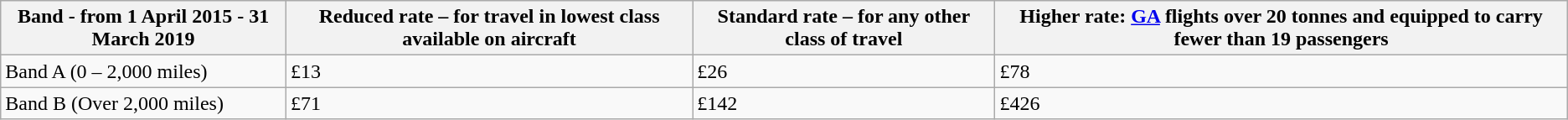<table class="wikitable" style="text-align:left">
<tr>
<th><strong> Band - from 1 April 2015 - 31 March 2019</strong></th>
<th><strong> Reduced rate – for travel in lowest class available on aircraft</strong></th>
<th><strong> Standard rate – for any other class of travel </strong></th>
<th><strong> Higher rate: <a href='#'>GA</a> flights over 20 tonnes and equipped to carry fewer than 19 passengers </strong></th>
</tr>
<tr>
<td>Band A (0 – 2,000 miles)</td>
<td>£13</td>
<td>£26</td>
<td>£78</td>
</tr>
<tr>
<td>Band B (Over 2,000 miles)</td>
<td>£71</td>
<td>£142</td>
<td>£426</td>
</tr>
</table>
